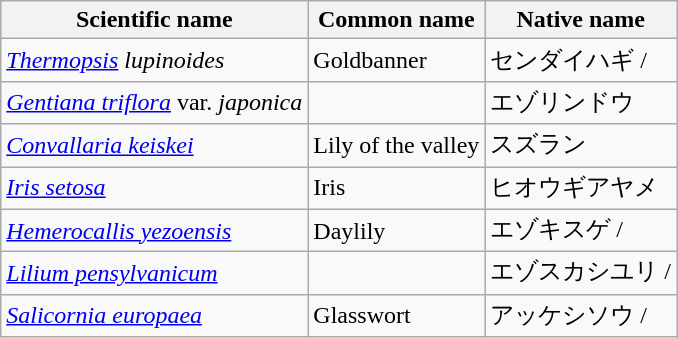<table class="wikitable" border="1">
<tr>
<th>Scientific name</th>
<th>Common name</th>
<th>Native name</th>
</tr>
<tr>
<td><em><a href='#'>Thermopsis</a> lupinoides</em></td>
<td>Goldbanner</td>
<td>センダイハギ / </td>
</tr>
<tr>
<td><em><a href='#'>Gentiana triflora</a></em> var. <em>japonica</em></td>
<td></td>
<td>エゾリンドウ</td>
</tr>
<tr>
<td><em><a href='#'>Convallaria keiskei</a></em></td>
<td>Lily of the valley</td>
<td>スズラン</td>
</tr>
<tr>
<td><em><a href='#'>Iris setosa</a></em></td>
<td>Iris</td>
<td>ヒオウギアヤメ</td>
</tr>
<tr>
<td><em><a href='#'>Hemerocallis yezoensis</a></em></td>
<td>Daylily</td>
<td>エゾキスゲ / </td>
</tr>
<tr>
<td><em><a href='#'>Lilium pensylvanicum</a></em></td>
<td></td>
<td>エゾスカシユリ / </td>
</tr>
<tr>
<td><em><a href='#'>Salicornia europaea</a></em></td>
<td>Glasswort</td>
<td>アッケシソウ / </td>
</tr>
</table>
